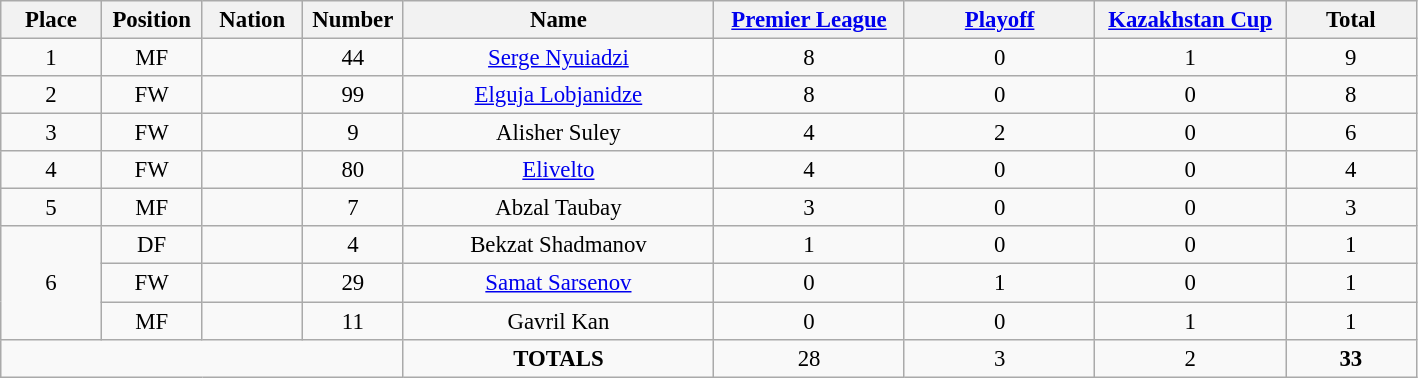<table class="wikitable" style="font-size: 95%; text-align: center;">
<tr>
<th width=60>Place</th>
<th width=60>Position</th>
<th width=60>Nation</th>
<th width=60>Number</th>
<th width=200>Name</th>
<th width=120><a href='#'>Premier League</a></th>
<th width=120><a href='#'>Playoff</a></th>
<th width=120><a href='#'>Kazakhstan Cup</a></th>
<th width=80><strong>Total</strong></th>
</tr>
<tr>
<td>1</td>
<td>MF</td>
<td></td>
<td>44</td>
<td><a href='#'>Serge Nyuiadzi</a></td>
<td>8</td>
<td>0</td>
<td>1</td>
<td>9</td>
</tr>
<tr>
<td>2</td>
<td>FW</td>
<td></td>
<td>99</td>
<td><a href='#'>Elguja Lobjanidze</a></td>
<td>8</td>
<td>0</td>
<td>0</td>
<td>8</td>
</tr>
<tr>
<td>3</td>
<td>FW</td>
<td></td>
<td>9</td>
<td>Alisher Suley</td>
<td>4</td>
<td>2</td>
<td>0</td>
<td>6</td>
</tr>
<tr>
<td>4</td>
<td>FW</td>
<td></td>
<td>80</td>
<td><a href='#'>Elivelto</a></td>
<td>4</td>
<td>0</td>
<td>0</td>
<td>4</td>
</tr>
<tr>
<td>5</td>
<td>MF</td>
<td></td>
<td>7</td>
<td>Abzal Taubay</td>
<td>3</td>
<td>0</td>
<td>0</td>
<td>3</td>
</tr>
<tr>
<td rowspan="3">6</td>
<td>DF</td>
<td></td>
<td>4</td>
<td>Bekzat Shadmanov</td>
<td>1</td>
<td>0</td>
<td>0</td>
<td>1</td>
</tr>
<tr>
<td>FW</td>
<td></td>
<td>29</td>
<td><a href='#'>Samat Sarsenov</a></td>
<td>0</td>
<td>1</td>
<td>0</td>
<td>1</td>
</tr>
<tr>
<td>MF</td>
<td></td>
<td>11</td>
<td>Gavril Kan</td>
<td>0</td>
<td>0</td>
<td>1</td>
<td>1</td>
</tr>
<tr>
<td colspan="4"></td>
<td><strong>TOTALS</strong></td>
<td>28</td>
<td>3</td>
<td>2</td>
<td><strong>33</strong></td>
</tr>
</table>
